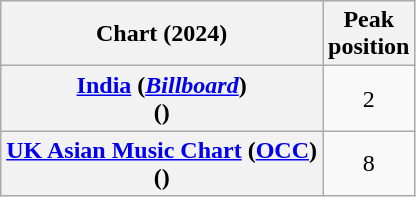<table class="wikitable sortable plainrowheaders" style="text-align:center">
<tr>
<th scope="col">Chart (2024)</th>
<th scope="col">Peak<br>position</th>
</tr>
<tr>
<th scope="row"><a href='#'>India</a> (<a href='#'><em>Billboard</em></a>)<br>()</th>
<td>2</td>
</tr>
<tr>
<th scope="row"><a href='#'>UK Asian Music Chart</a> (<a href='#'>OCC</a>)<br>()</th>
<td>8</td>
</tr>
</table>
